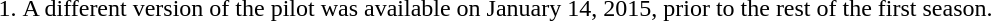<table>
<tr>
<td>1.</td>
<td>A different version of the pilot was available on January 14, 2015, prior to the rest of the first season.<br></td>
</tr>
</table>
